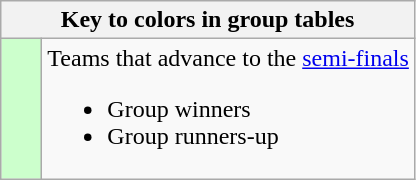<table class="wikitable" style="text-align: center;">
<tr>
<th colspan=2>Key to colors in group tables</th>
</tr>
<tr>
<td style="background:#cfc; width:20px;"></td>
<td align=left>Teams that advance to the <a href='#'>semi-finals</a><br><ul><li>Group winners</li><li>Group runners-up</li></ul></td>
</tr>
</table>
